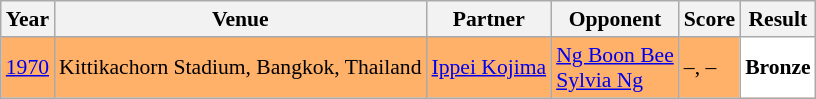<table class="sortable wikitable" style="font-size: 90%;">
<tr>
<th>Year</th>
<th>Venue</th>
<th>Partner</th>
<th>Opponent</th>
<th>Score</th>
<th>Result</th>
</tr>
<tr style="background:#FFB069">
<td align="center"><a href='#'>1970</a></td>
<td align="left">Kittikachorn Stadium, Bangkok, Thailand</td>
<td align="left"> <a href='#'>Ippei Kojima</a></td>
<td align="left"> <a href='#'>Ng Boon Bee</a><br> <a href='#'>Sylvia Ng</a></td>
<td align="left">–, –</td>
<td style="text-align:left; background:white"> <strong>Bronze</strong></td>
</tr>
</table>
